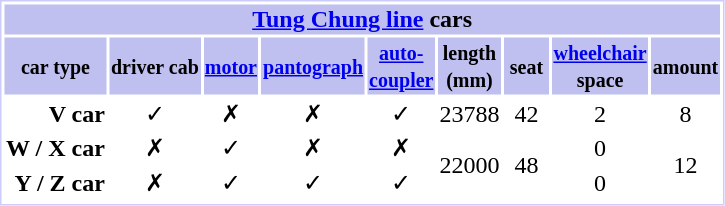<table style="border:1px solid #ccf; text-align:center">
<tr>
<th bgcolor="#c0c0f0" colspan=9><a href='#'>Tung Chung line</a> cars</th>
</tr>
<tr>
<th bgcolor="#c0c0f0"><small>car type</small></th>
<th bgcolor="#c0c0f0"><small>driver cab</small></th>
<th bgcolor="#c0c0f0"><small><a href='#'>motor</a></small></th>
<th bgcolor="#c0c0f0"><small><a href='#'>pantograph</a></small></th>
<th bgcolor="#c0c0f0"><small><a href='#'>auto-<br>coupler</a></small></th>
<th bgcolor="#c0c0f0"><small>length<br>(mm)</small></th>
<th bgcolor="#c0c0f0" width=28><small>seat</small></th>
<th bgcolor="#c0c0f0"><small><a href='#'>wheelchair</a><br>space</small></th>
<th bgcolor="#c0c0f0"><small>amount</small></th>
</tr>
<tr>
<td align=right><strong>V car</strong></td>
<td>✓</td>
<td><span>✗</span></td>
<td><span>✗</span></td>
<td>✓</td>
<td>23788</td>
<td>42</td>
<td>2</td>
<td>8</td>
</tr>
<tr>
<td align=right><strong>W / X car</strong></td>
<td><span>✗</span></td>
<td>✓</td>
<td><span>✗</span></td>
<td><span>✗</span></td>
<td rowspan="2">22000</td>
<td rowspan="2">48</td>
<td>0</td>
<td rowspan="2">12</td>
</tr>
<tr>
<td align=right><strong>Y / Z car</strong></td>
<td><span>✗</span></td>
<td>✓</td>
<td>✓</td>
<td>✓</td>
<td>0</td>
</tr>
<tr>
</tr>
</table>
